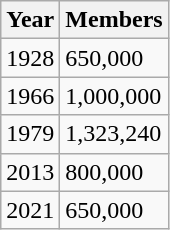<table class="wikitable">
<tr>
<th>Year</th>
<th>Members</th>
</tr>
<tr>
<td>1928</td>
<td>650,000</td>
</tr>
<tr>
<td>1966</td>
<td>1,000,000</td>
</tr>
<tr>
<td>1979</td>
<td>1,323,240</td>
</tr>
<tr>
<td>2013</td>
<td>800,000</td>
</tr>
<tr>
<td>2021</td>
<td>650,000</td>
</tr>
</table>
